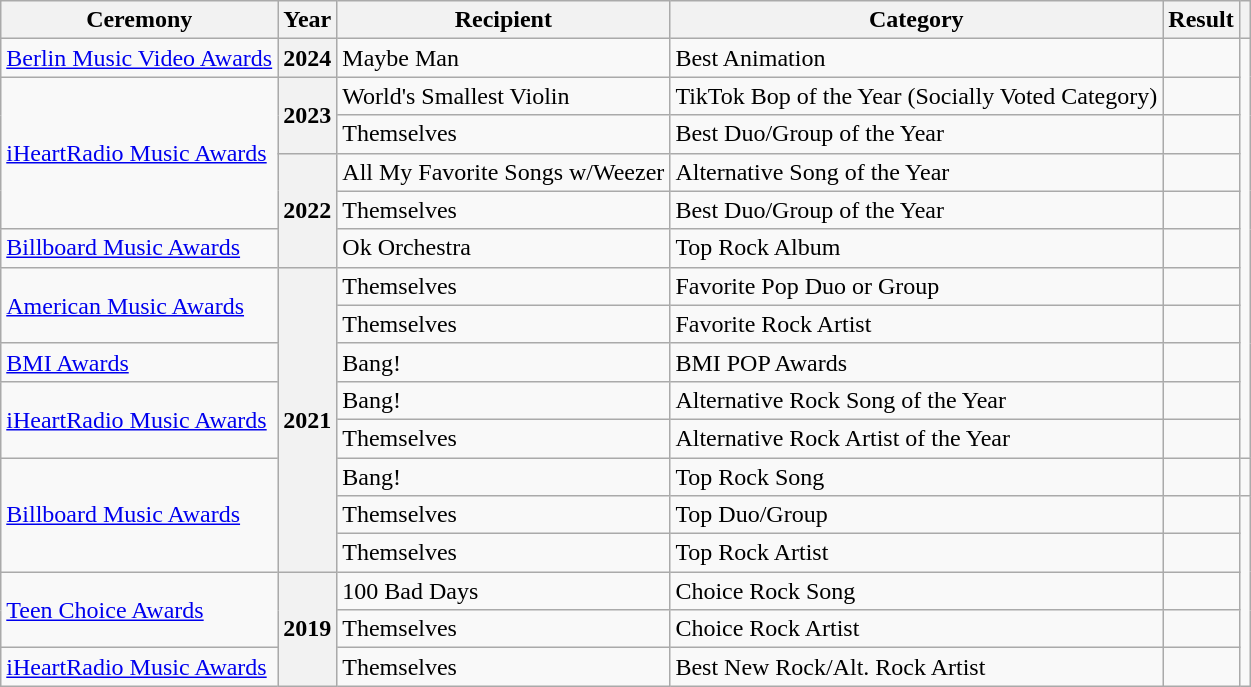<table class="wikitable sortable">
<tr>
<th>Ceremony</th>
<th>Year</th>
<th>Recipient</th>
<th>Category</th>
<th>Result</th>
<th scope="col" class="unsortable"></th>
</tr>
<tr>
<td><a href='#'>Berlin Music Video Awards</a></td>
<th scope="row" rowspan="1">2024</th>
<td>Maybe Man</td>
<td>Best Animation</td>
<td></td>
</tr>
<tr>
<td rowspan="4"><a href='#'>iHeartRadio Music Awards</a></td>
<th scope="row" rowspan="2">2023</th>
<td>World's Smallest Violin</td>
<td>TikTok Bop of the Year (Socially Voted Category)</td>
<td></td>
</tr>
<tr>
<td>Themselves</td>
<td>Best Duo/Group of the Year</td>
<td></td>
</tr>
<tr>
<th scope="row" rowspan="3">2022</th>
<td>All My Favorite Songs w/Weezer</td>
<td>Alternative Song of the Year</td>
<td></td>
</tr>
<tr>
<td>Themselves</td>
<td>Best Duo/Group of the Year</td>
<td></td>
</tr>
<tr>
<td><a href='#'>Billboard Music Awards</a></td>
<td>Ok Orchestra</td>
<td>Top Rock Album</td>
<td></td>
</tr>
<tr>
<td rowspan="2"><a href='#'>American Music Awards</a></td>
<th scope="row" rowspan="8">2021</th>
<td>Themselves</td>
<td>Favorite Pop Duo or Group</td>
<td></td>
</tr>
<tr>
<td>Themselves</td>
<td>Favorite Rock Artist</td>
<td></td>
</tr>
<tr>
<td><a href='#'>BMI Awards</a></td>
<td>Bang!</td>
<td>BMI POP Awards</td>
<td></td>
</tr>
<tr>
<td rowspan="2"><a href='#'>iHeartRadio Music Awards</a></td>
<td>Bang!</td>
<td>Alternative Rock Song of the Year</td>
<td></td>
</tr>
<tr>
<td>Themselves</td>
<td>Alternative Rock Artist of the Year</td>
<td></td>
</tr>
<tr>
<td rowspan="3"><a href='#'>Billboard Music Awards</a></td>
<td>Bang!</td>
<td>Top Rock Song</td>
<td></td>
<td align="center"></td>
</tr>
<tr>
<td>Themselves</td>
<td>Top Duo/Group</td>
<td></td>
</tr>
<tr>
<td>Themselves</td>
<td>Top Rock Artist</td>
<td></td>
</tr>
<tr>
<td rowspan="2"><a href='#'>Teen Choice Awards</a></td>
<th scope="row" rowspan="3">2019</th>
<td>100 Bad Days</td>
<td>Choice Rock Song</td>
<td></td>
</tr>
<tr>
<td>Themselves</td>
<td>Choice Rock Artist</td>
<td></td>
</tr>
<tr>
<td><a href='#'>iHeartRadio Music Awards</a></td>
<td>Themselves</td>
<td>Best New Rock/Alt. Rock Artist</td>
<td></td>
</tr>
</table>
